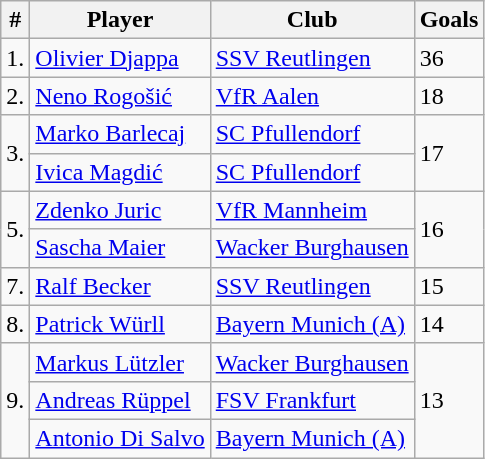<table class="wikitable">
<tr>
<th>#</th>
<th>Player</th>
<th>Club</th>
<th>Goals</th>
</tr>
<tr>
<td>1.</td>
<td> <a href='#'>Olivier Djappa</a></td>
<td><a href='#'>SSV Reutlingen</a></td>
<td>36</td>
</tr>
<tr>
<td>2.</td>
<td> <a href='#'>Neno Rogošić</a></td>
<td><a href='#'>VfR Aalen</a></td>
<td>18</td>
</tr>
<tr>
<td rowspan="2">3.</td>
<td> <a href='#'>Marko Barlecaj</a></td>
<td><a href='#'>SC Pfullendorf</a></td>
<td rowspan="2">17</td>
</tr>
<tr>
<td> <a href='#'>Ivica Magdić</a></td>
<td><a href='#'>SC Pfullendorf</a></td>
</tr>
<tr>
<td rowspan="2">5.</td>
<td> <a href='#'>Zdenko Juric</a></td>
<td><a href='#'>VfR Mannheim</a></td>
<td rowspan="2">16</td>
</tr>
<tr>
<td> <a href='#'>Sascha Maier</a></td>
<td><a href='#'>Wacker Burghausen</a></td>
</tr>
<tr>
<td>7.</td>
<td> <a href='#'>Ralf Becker</a></td>
<td><a href='#'>SSV Reutlingen</a></td>
<td>15</td>
</tr>
<tr>
<td>8.</td>
<td> <a href='#'>Patrick Würll</a></td>
<td><a href='#'>Bayern Munich (A)</a></td>
<td>14</td>
</tr>
<tr>
<td rowspan="3">9.</td>
<td> <a href='#'>Markus Lützler</a></td>
<td><a href='#'>Wacker Burghausen</a></td>
<td rowspan="3">13</td>
</tr>
<tr>
<td> <a href='#'>Andreas Rüppel</a></td>
<td><a href='#'>FSV Frankfurt</a></td>
</tr>
<tr>
<td> <a href='#'>Antonio Di Salvo</a></td>
<td><a href='#'>Bayern Munich (A)</a></td>
</tr>
</table>
